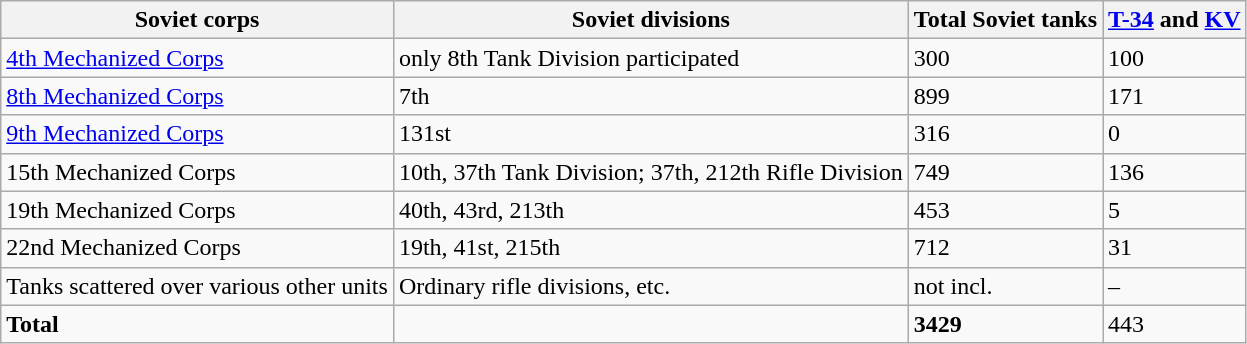<table class="wikitable">
<tr>
<th>Soviet corps</th>
<th>Soviet divisions</th>
<th>Total Soviet tanks</th>
<th><a href='#'>T-34</a> and <a href='#'>KV</a></th>
</tr>
<tr>
<td><a href='#'>4th Mechanized Corps</a></td>
<td>only 8th Tank Division participated</td>
<td>300</td>
<td>100</td>
</tr>
<tr>
<td><a href='#'>8th Mechanized Corps</a></td>
<td 12th, 34th, 7th Rifle Division>7th</td>
<td>899</td>
<td>171</td>
</tr>
<tr>
<td><a href='#'>9th Mechanized Corps</a></td>
<td 20th, 35th, 131st Rifle Division>131st</td>
<td>316</td>
<td>0</td>
</tr>
<tr>
<td>15th Mechanized Corps</td>
<td 10th Tank Division>10th, 37th Tank Division; 37th, 212th Rifle Division</td>
<td>749</td>
<td>136</td>
</tr>
<tr>
<td>19th Mechanized Corps</td>
<td>40th, 43rd, 213th</td>
<td>453</td>
<td>5</td>
</tr>
<tr>
<td>22nd Mechanized Corps</td>
<td>19th, 41st, 215th</td>
<td>712</td>
<td>31</td>
</tr>
<tr>
<td>Tanks scattered over various other units</td>
<td>Ordinary rifle divisions, etc.</td>
<td>not incl.</td>
<td>–</td>
</tr>
<tr>
<td><strong>Total</strong></td>
<td> </td>
<td><strong>3429</strong></td>
<td>443</td>
</tr>
</table>
